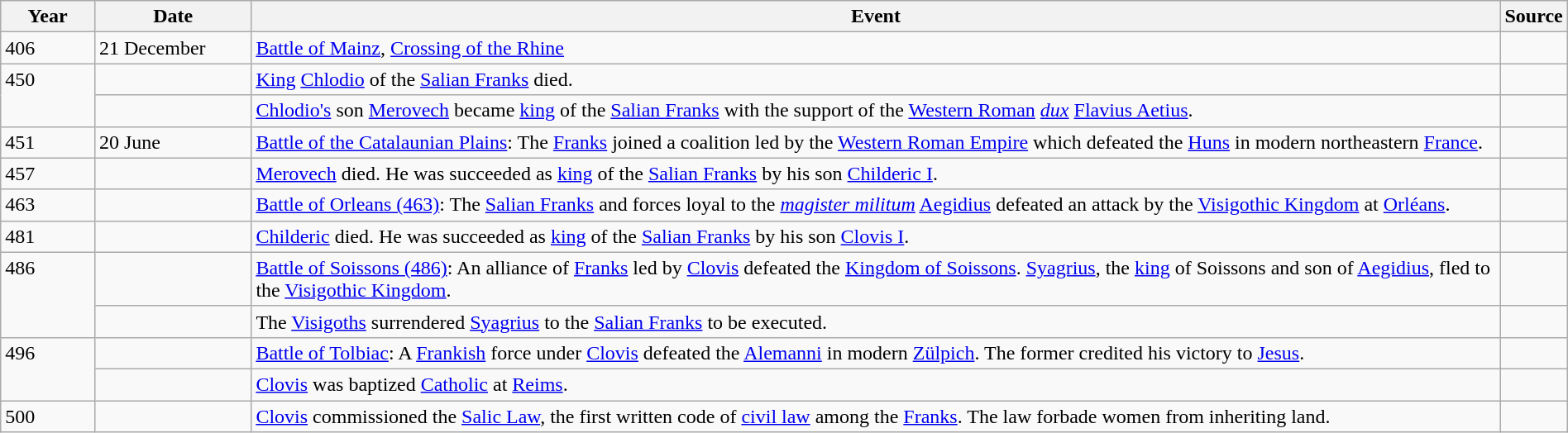<table class="wikitable" width="100%">
<tr>
<th style="width:6%">Year</th>
<th style="width:10%">Date</th>
<th>Event</th>
<th>Source</th>
</tr>
<tr>
<td>406</td>
<td>21 December</td>
<td><a href='#'>Battle of Mainz</a>, <a href='#'>Crossing of the Rhine</a></td>
<td></td>
</tr>
<tr>
<td rowspan="2" valign="top">450</td>
<td></td>
<td><a href='#'>King</a> <a href='#'>Chlodio</a> of the <a href='#'>Salian Franks</a> died.</td>
<td></td>
</tr>
<tr>
<td></td>
<td><a href='#'>Chlodio's</a> son <a href='#'>Merovech</a> became <a href='#'>king</a> of the <a href='#'>Salian Franks</a> with the support of the <a href='#'>Western Roman</a> <em><a href='#'>dux</a></em> <a href='#'>Flavius Aetius</a>.</td>
<td></td>
</tr>
<tr>
<td>451</td>
<td>20 June</td>
<td><a href='#'>Battle of the Catalaunian Plains</a>: The <a href='#'>Franks</a> joined a coalition led by the <a href='#'>Western Roman Empire</a> which defeated the <a href='#'>Huns</a> in modern northeastern <a href='#'>France</a>.</td>
<td></td>
</tr>
<tr>
<td>457</td>
<td></td>
<td><a href='#'>Merovech</a> died.  He was succeeded as <a href='#'>king</a> of the <a href='#'>Salian Franks</a> by his son <a href='#'>Childeric I</a>.</td>
<td></td>
</tr>
<tr>
<td>463</td>
<td></td>
<td><a href='#'>Battle of Orleans (463)</a>: The <a href='#'>Salian Franks</a> and forces loyal to the <em><a href='#'>magister militum</a></em> <a href='#'>Aegidius</a> defeated an attack by the <a href='#'>Visigothic Kingdom</a> at <a href='#'>Orléans</a>.</td>
<td></td>
</tr>
<tr>
<td>481</td>
<td></td>
<td><a href='#'>Childeric</a> died.  He was succeeded as <a href='#'>king</a> of the <a href='#'>Salian Franks</a> by his son <a href='#'>Clovis I</a>.</td>
<td></td>
</tr>
<tr>
<td rowspan="2" valign="top">486</td>
<td></td>
<td><a href='#'>Battle of Soissons (486)</a>: An alliance of <a href='#'>Franks</a> led by <a href='#'>Clovis</a> defeated the <a href='#'>Kingdom of Soissons</a>. <a href='#'>Syagrius</a>, the <a href='#'>king</a> of Soissons and son of <a href='#'>Aegidius</a>, fled to the <a href='#'>Visigothic Kingdom</a>.</td>
<td></td>
</tr>
<tr>
<td></td>
<td>The <a href='#'>Visigoths</a> surrendered <a href='#'>Syagrius</a> to the <a href='#'>Salian Franks</a> to be executed.</td>
<td></td>
</tr>
<tr>
<td rowspan="2" valign="top">496</td>
<td></td>
<td><a href='#'>Battle of Tolbiac</a>: A <a href='#'>Frankish</a> force under <a href='#'>Clovis</a> defeated the <a href='#'>Alemanni</a> in modern <a href='#'>Zülpich</a>.  The former credited his victory to <a href='#'>Jesus</a>.</td>
<td></td>
</tr>
<tr>
<td></td>
<td><a href='#'>Clovis</a> was baptized <a href='#'>Catholic</a> at <a href='#'>Reims</a>.</td>
<td></td>
</tr>
<tr>
<td>500</td>
<td></td>
<td><a href='#'>Clovis</a> commissioned the <a href='#'>Salic Law</a>, the first written code of <a href='#'>civil law</a> among the <a href='#'>Franks</a>.  The law forbade women from inheriting land.</td>
<td></td>
</tr>
</table>
